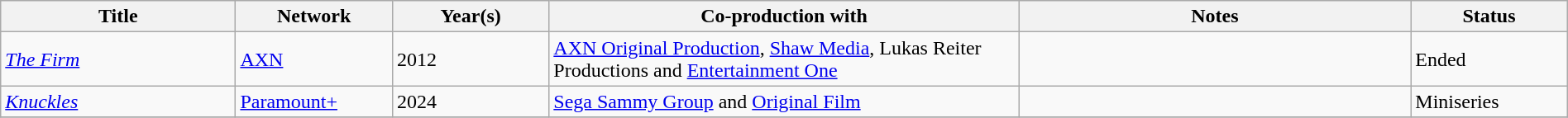<table class="wikitable sortable" style="width:100%;">
<tr>
<th style="width:15%;">Title</th>
<th style="width:10%;">Network</th>
<th style="width:10%;">Year(s)</th>
<th style="width:30%;">Co-production with</th>
<th style="width:25%;">Notes</th>
<th style="width:10%;">Status</th>
</tr>
<tr>
<td><em><a href='#'>The Firm</a></em></td>
<td><a href='#'>AXN</a></td>
<td>2012</td>
<td><a href='#'>AXN Original Production</a>, <a href='#'>Shaw Media</a>, Lukas Reiter Productions and <a href='#'>Entertainment One</a></td>
<td></td>
<td>Ended</td>
</tr>
<tr>
<td><em><a href='#'>Knuckles</a></em></td>
<td><a href='#'>Paramount+</a></td>
<td>2024</td>
<td><a href='#'>Sega Sammy Group</a> and <a href='#'>Original Film</a></td>
<td></td>
<td>Miniseries</td>
</tr>
<tr>
</tr>
</table>
